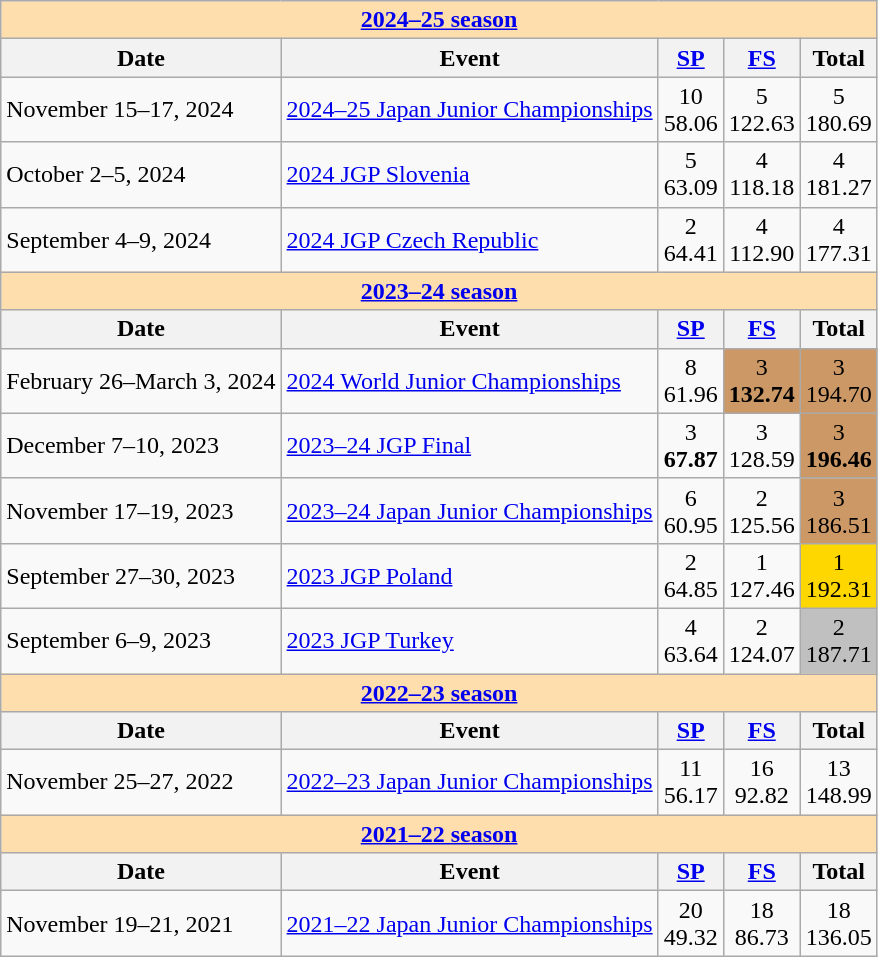<table class="wikitable">
<tr>
<th colspan="6" style="background: #ffdead; text-align:center;"><strong><a href='#'>2024–25 season</a></strong></th>
</tr>
<tr>
<th>Date</th>
<th>Event</th>
<th><a href='#'>SP</a></th>
<th><a href='#'>FS</a></th>
<th>Total</th>
</tr>
<tr>
<td>November 15–17, 2024</td>
<td><a href='#'>2024–25 Japan Junior Championships</a></td>
<td align=center>10 <br> 58.06</td>
<td align=center>5 <br> 122.63</td>
<td align=center>5 <br> 180.69</td>
</tr>
<tr>
<td>October 2–5, 2024</td>
<td><a href='#'>2024 JGP Slovenia</a></td>
<td align=center>5 <br>	63.09</td>
<td align=center>4 <br> 118.18</td>
<td align=center>4 <br> 181.27</td>
</tr>
<tr>
<td>September 4–9, 2024</td>
<td><a href='#'>2024 JGP Czech Republic</a></td>
<td align=center>2 <br> 64.41</td>
<td align=center>4 <br> 112.90</td>
<td align=center>4 <br> 177.31</td>
</tr>
<tr>
<th style="background-color: #ffdead; " colspan=6 align=center><a href='#'>2023–24 season</a></th>
</tr>
<tr>
<th>Date</th>
<th>Event</th>
<th><a href='#'>SP</a></th>
<th><a href='#'>FS</a></th>
<th>Total</th>
</tr>
<tr>
<td>February 26–March 3, 2024</td>
<td><a href='#'>2024 World Junior Championships</a></td>
<td align=center>8 <br> 61.96</td>
<td align=center bgcolor=cc9966>3 <br> <strong>132.74</strong></td>
<td align=center bgcolor=cc9966>3 <br> 194.70</td>
</tr>
<tr>
<td>December 7–10, 2023</td>
<td><a href='#'>2023–24 JGP Final</a></td>
<td align=center>3 <br> <strong>67.87</strong></td>
<td align=center>3 <br> 128.59</td>
<td align=center bgcolor=cc9966>3 <br> <strong>196.46</strong></td>
</tr>
<tr>
<td>November 17–19, 2023</td>
<td><a href='#'>2023–24 Japan Junior Championships</a></td>
<td align=center>6 <br> 60.95</td>
<td align=center>2 <br> 125.56</td>
<td align=center bgcolor=cc9966>3 <br> 186.51</td>
</tr>
<tr>
<td>September 27–30, 2023</td>
<td><a href='#'>2023 JGP Poland</a></td>
<td align=center>2 <br> 64.85</td>
<td align=center>1 <br>  127.46</td>
<td align=center bgcolor=gold>1 <br> 192.31</td>
</tr>
<tr>
<td>September 6–9, 2023</td>
<td><a href='#'>2023 JGP Turkey</a></td>
<td align=center>4 <br> 63.64</td>
<td align=center>2 <br> 124.07</td>
<td align=center bgcolor=silver>2 <br> 187.71</td>
</tr>
<tr>
<th style="background-color: #ffdead; " colspan=6 align=center><a href='#'>2022–23 season</a></th>
</tr>
<tr>
<th>Date</th>
<th>Event</th>
<th><a href='#'>SP</a></th>
<th><a href='#'>FS</a></th>
<th>Total</th>
</tr>
<tr>
<td>November 25–27, 2022</td>
<td><a href='#'>2022–23 Japan Junior Championships</a></td>
<td align=center>11 <br> 56.17</td>
<td align=center>16 <br> 92.82</td>
<td align=center>13 <br> 148.99</td>
</tr>
<tr>
<th style="background-color: #ffdead; " colspan=6 align=center><a href='#'>2021–22 season</a></th>
</tr>
<tr>
<th>Date</th>
<th>Event</th>
<th><a href='#'>SP</a></th>
<th><a href='#'>FS</a></th>
<th>Total</th>
</tr>
<tr>
<td>November 19–21, 2021</td>
<td><a href='#'>2021–22 Japan Junior Championships</a></td>
<td align=center>20 <br> 49.32</td>
<td align=center>18 <br> 86.73</td>
<td align=center>18 <br> 136.05</td>
</tr>
</table>
